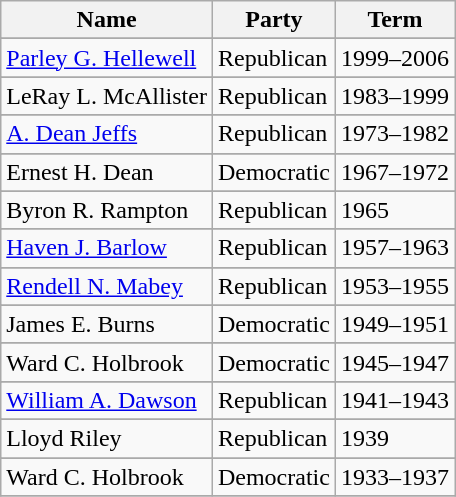<table class="wikitable">
<tr>
<th>Name</th>
<th>Party</th>
<th>Term</th>
</tr>
<tr>
</tr>
<tr>
<td><a href='#'>Parley G. Hellewell</a></td>
<td>Republican</td>
<td>1999–2006</td>
</tr>
<tr>
</tr>
<tr>
<td>LeRay L. McAllister</td>
<td>Republican</td>
<td>1983–1999</td>
</tr>
<tr>
</tr>
<tr>
<td><a href='#'>A. Dean Jeffs</a></td>
<td>Republican</td>
<td>1973–1982</td>
</tr>
<tr>
</tr>
<tr>
<td>Ernest H. Dean</td>
<td>Democratic</td>
<td>1967–1972</td>
</tr>
<tr>
</tr>
<tr>
<td>Byron R. Rampton</td>
<td>Republican</td>
<td>1965</td>
</tr>
<tr>
</tr>
<tr>
<td><a href='#'>Haven J. Barlow</a></td>
<td>Republican</td>
<td>1957–1963</td>
</tr>
<tr>
</tr>
<tr>
<td><a href='#'>Rendell N. Mabey</a></td>
<td>Republican</td>
<td>1953–1955</td>
</tr>
<tr>
</tr>
<tr>
<td>James E. Burns</td>
<td>Democratic</td>
<td>1949–1951</td>
</tr>
<tr>
</tr>
<tr>
<td>Ward C. Holbrook</td>
<td>Democratic</td>
<td>1945–1947</td>
</tr>
<tr>
</tr>
<tr>
<td><a href='#'>William A. Dawson</a></td>
<td>Republican</td>
<td>1941–1943</td>
</tr>
<tr>
</tr>
<tr>
<td>Lloyd Riley</td>
<td>Republican</td>
<td>1939</td>
</tr>
<tr>
</tr>
<tr>
<td>Ward C. Holbrook</td>
<td>Democratic</td>
<td>1933–1937</td>
</tr>
<tr>
</tr>
</table>
